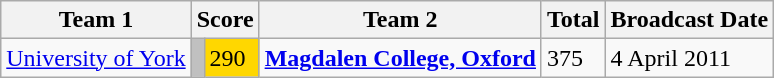<table class="wikitable" border="1">
<tr>
<th>Team 1</th>
<th colspan=2>Score</th>
<th>Team 2</th>
<th>Total</th>
<th>Broadcast Date</th>
</tr>
<tr>
<td><a href='#'>University of York</a></td>
<td style="background:silver"></td>
<td style="background:gold">290</td>
<td><strong><a href='#'>Magdalen College, Oxford</a></strong></td>
<td>375</td>
<td>4 April 2011</td>
</tr>
</table>
